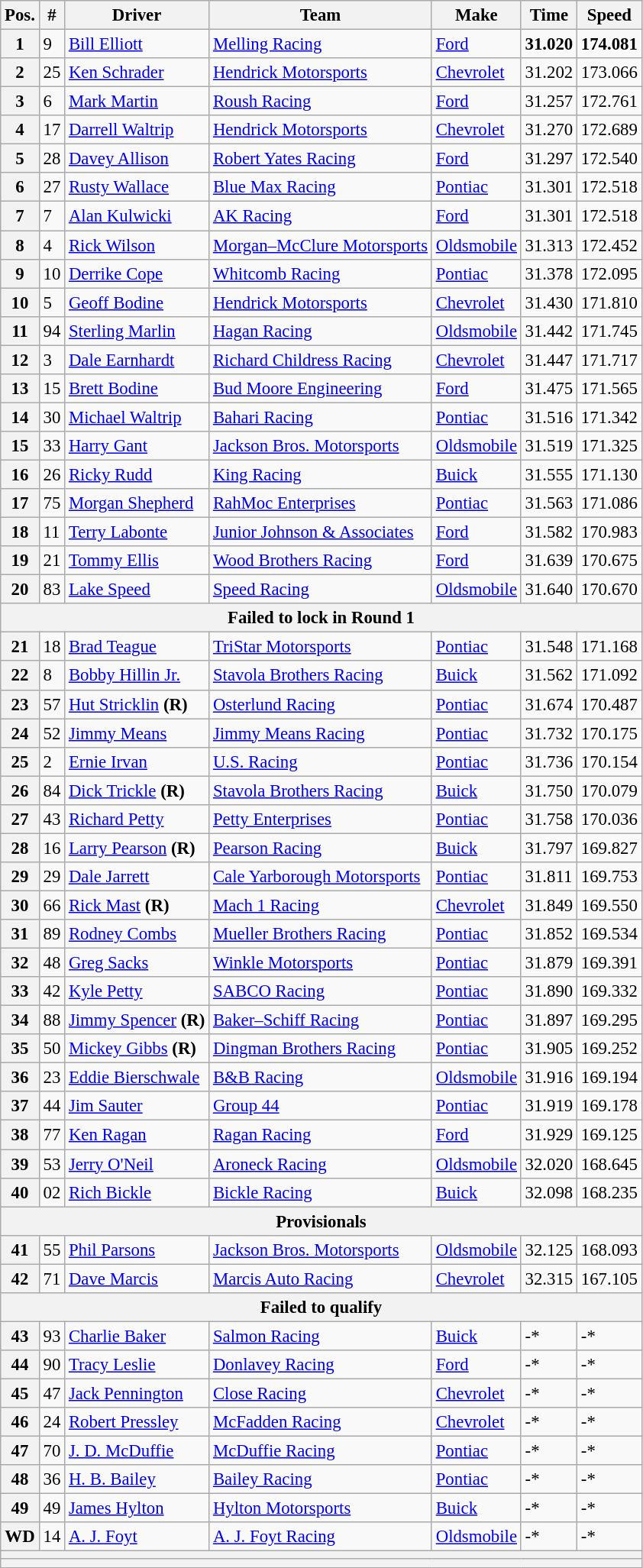<table class="wikitable" style="font-size:95%">
<tr>
<th>Pos.</th>
<th>#</th>
<th>Driver</th>
<th>Team</th>
<th>Make</th>
<th>Time</th>
<th>Speed</th>
</tr>
<tr>
<th>1</th>
<td>9</td>
<td><a href='#'>Bill Elliott</a></td>
<td><a href='#'>Melling Racing</a></td>
<td><a href='#'>Ford</a></td>
<td><strong>31.020</strong></td>
<td><strong>174.081</strong></td>
</tr>
<tr>
<th>2</th>
<td>25</td>
<td><a href='#'>Ken Schrader</a></td>
<td><a href='#'>Hendrick Motorsports</a></td>
<td><a href='#'>Chevrolet</a></td>
<td>31.202</td>
<td>173.066</td>
</tr>
<tr>
<th>3</th>
<td>6</td>
<td><a href='#'>Mark Martin</a></td>
<td><a href='#'>Roush Racing</a></td>
<td><a href='#'>Ford</a></td>
<td>31.257</td>
<td>172.761</td>
</tr>
<tr>
<th>4</th>
<td>17</td>
<td><a href='#'>Darrell Waltrip</a></td>
<td><a href='#'>Hendrick Motorsports</a></td>
<td><a href='#'>Chevrolet</a></td>
<td>31.270</td>
<td>172.689</td>
</tr>
<tr>
<th>5</th>
<td>28</td>
<td><a href='#'>Davey Allison</a></td>
<td><a href='#'>Robert Yates Racing</a></td>
<td><a href='#'>Ford</a></td>
<td>31.297</td>
<td>172.540</td>
</tr>
<tr>
<th>6</th>
<td>27</td>
<td><a href='#'>Rusty Wallace</a></td>
<td><a href='#'>Blue Max Racing</a></td>
<td><a href='#'>Pontiac</a></td>
<td>31.301</td>
<td>172.518</td>
</tr>
<tr>
<th>7</th>
<td>7</td>
<td><a href='#'>Alan Kulwicki</a></td>
<td><a href='#'>AK Racing</a></td>
<td><a href='#'>Ford</a></td>
<td>31.301</td>
<td>172.518</td>
</tr>
<tr>
<th>8</th>
<td>4</td>
<td><a href='#'>Rick Wilson</a></td>
<td><a href='#'>Morgan–McClure Motorsports</a></td>
<td><a href='#'>Oldsmobile</a></td>
<td>31.313</td>
<td>172.452</td>
</tr>
<tr>
<th>9</th>
<td>10</td>
<td><a href='#'>Derrike Cope</a></td>
<td><a href='#'>Whitcomb Racing</a></td>
<td><a href='#'>Pontiac</a></td>
<td>31.378</td>
<td>172.095</td>
</tr>
<tr>
<th>10</th>
<td>5</td>
<td><a href='#'>Geoff Bodine</a></td>
<td><a href='#'>Hendrick Motorsports</a></td>
<td><a href='#'>Chevrolet</a></td>
<td>31.430</td>
<td>171.810</td>
</tr>
<tr>
<th>11</th>
<td>94</td>
<td><a href='#'>Sterling Marlin</a></td>
<td><a href='#'>Hagan Racing</a></td>
<td><a href='#'>Oldsmobile</a></td>
<td>31.442</td>
<td>171.745</td>
</tr>
<tr>
<th>12</th>
<td>3</td>
<td><a href='#'>Dale Earnhardt</a></td>
<td><a href='#'>Richard Childress Racing</a></td>
<td><a href='#'>Chevrolet</a></td>
<td>31.447</td>
<td>171.717</td>
</tr>
<tr>
<th>13</th>
<td>15</td>
<td><a href='#'>Brett Bodine</a></td>
<td><a href='#'>Bud Moore Engineering</a></td>
<td><a href='#'>Ford</a></td>
<td>31.475</td>
<td>171.565</td>
</tr>
<tr>
<th>14</th>
<td>30</td>
<td><a href='#'>Michael Waltrip</a></td>
<td><a href='#'>Bahari Racing</a></td>
<td><a href='#'>Pontiac</a></td>
<td>31.516</td>
<td>171.342</td>
</tr>
<tr>
<th>15</th>
<td>33</td>
<td><a href='#'>Harry Gant</a></td>
<td><a href='#'>Jackson Bros. Motorsports</a></td>
<td><a href='#'>Oldsmobile</a></td>
<td>31.519</td>
<td>171.325</td>
</tr>
<tr>
<th>16</th>
<td>26</td>
<td><a href='#'>Ricky Rudd</a></td>
<td><a href='#'>King Racing</a></td>
<td><a href='#'>Buick</a></td>
<td>31.555</td>
<td>171.130</td>
</tr>
<tr>
<th>17</th>
<td>75</td>
<td><a href='#'>Morgan Shepherd</a></td>
<td><a href='#'>RahMoc Enterprises</a></td>
<td><a href='#'>Pontiac</a></td>
<td>31.563</td>
<td>171.086</td>
</tr>
<tr>
<th>18</th>
<td>11</td>
<td><a href='#'>Terry Labonte</a></td>
<td><a href='#'>Junior Johnson & Associates</a></td>
<td><a href='#'>Ford</a></td>
<td>31.582</td>
<td>170.983</td>
</tr>
<tr>
<th>19</th>
<td>21</td>
<td><a href='#'>Tommy Ellis</a></td>
<td><a href='#'>Wood Brothers Racing</a></td>
<td><a href='#'>Ford</a></td>
<td>31.639</td>
<td>170.675</td>
</tr>
<tr>
<th>20</th>
<td>83</td>
<td><a href='#'>Lake Speed</a></td>
<td><a href='#'>Speed Racing</a></td>
<td><a href='#'>Oldsmobile</a></td>
<td>31.640</td>
<td>170.670</td>
</tr>
<tr>
<th colspan="7">Failed to lock in Round 1</th>
</tr>
<tr>
<th>21</th>
<td>18</td>
<td><a href='#'>Brad Teague</a></td>
<td><a href='#'>TriStar Motorsports</a></td>
<td><a href='#'>Pontiac</a></td>
<td>31.548</td>
<td>171.168</td>
</tr>
<tr>
<th>22</th>
<td>8</td>
<td><a href='#'>Bobby Hillin Jr.</a></td>
<td><a href='#'>Stavola Brothers Racing</a></td>
<td><a href='#'>Buick</a></td>
<td>31.562</td>
<td>171.092</td>
</tr>
<tr>
<th>23</th>
<td>57</td>
<td><a href='#'>Hut Stricklin</a> <strong>(R)</strong></td>
<td><a href='#'>Osterlund Racing</a></td>
<td><a href='#'>Pontiac</a></td>
<td>31.674</td>
<td>170.487</td>
</tr>
<tr>
<th>24</th>
<td>52</td>
<td><a href='#'>Jimmy Means</a></td>
<td><a href='#'>Jimmy Means Racing</a></td>
<td><a href='#'>Pontiac</a></td>
<td>31.732</td>
<td>170.175</td>
</tr>
<tr>
<th>25</th>
<td>2</td>
<td><a href='#'>Ernie Irvan</a></td>
<td><a href='#'>U.S. Racing</a></td>
<td><a href='#'>Pontiac</a></td>
<td>31.736</td>
<td>170.154</td>
</tr>
<tr>
<th>26</th>
<td>84</td>
<td><a href='#'>Dick Trickle</a> <strong>(R)</strong></td>
<td><a href='#'>Stavola Brothers Racing</a></td>
<td><a href='#'>Buick</a></td>
<td>31.750</td>
<td>170.079</td>
</tr>
<tr>
<th>27</th>
<td>43</td>
<td><a href='#'>Richard Petty</a></td>
<td><a href='#'>Petty Enterprises</a></td>
<td><a href='#'>Pontiac</a></td>
<td>31.758</td>
<td>170.036</td>
</tr>
<tr>
<th>28</th>
<td>16</td>
<td><a href='#'>Larry Pearson</a> <strong>(R)</strong></td>
<td><a href='#'>Pearson Racing</a></td>
<td><a href='#'>Buick</a></td>
<td>31.797</td>
<td>169.827</td>
</tr>
<tr>
<th>29</th>
<td>29</td>
<td><a href='#'>Dale Jarrett</a></td>
<td><a href='#'>Cale Yarborough Motorsports</a></td>
<td><a href='#'>Pontiac</a></td>
<td>31.811</td>
<td>169.753</td>
</tr>
<tr>
<th>30</th>
<td>66</td>
<td><a href='#'>Rick Mast</a> <strong>(R)</strong></td>
<td><a href='#'>Mach 1 Racing</a></td>
<td><a href='#'>Chevrolet</a></td>
<td>31.849</td>
<td>169.550</td>
</tr>
<tr>
<th>31</th>
<td>89</td>
<td><a href='#'>Rodney Combs</a></td>
<td><a href='#'>Mueller Brothers Racing</a></td>
<td><a href='#'>Pontiac</a></td>
<td>31.852</td>
<td>169.534</td>
</tr>
<tr>
<th>32</th>
<td>48</td>
<td><a href='#'>Greg Sacks</a></td>
<td><a href='#'>Winkle Motorsports</a></td>
<td><a href='#'>Pontiac</a></td>
<td>31.879</td>
<td>169.391</td>
</tr>
<tr>
<th>33</th>
<td>42</td>
<td><a href='#'>Kyle Petty</a></td>
<td><a href='#'>SABCO Racing</a></td>
<td><a href='#'>Pontiac</a></td>
<td>31.890</td>
<td>169.332</td>
</tr>
<tr>
<th>34</th>
<td>88</td>
<td><a href='#'>Jimmy Spencer</a> <strong>(R)</strong></td>
<td><a href='#'>Baker–Schiff Racing</a></td>
<td><a href='#'>Pontiac</a></td>
<td>31.897</td>
<td>169.295</td>
</tr>
<tr>
<th>35</th>
<td>50</td>
<td><a href='#'>Mickey Gibbs</a> <strong>(R)</strong></td>
<td><a href='#'>Dingman Brothers Racing</a></td>
<td><a href='#'>Pontiac</a></td>
<td>31.905</td>
<td>169.252</td>
</tr>
<tr>
<th>36</th>
<td>23</td>
<td><a href='#'>Eddie Bierschwale</a></td>
<td><a href='#'>B&B Racing</a></td>
<td><a href='#'>Oldsmobile</a></td>
<td>31.916</td>
<td>169.194</td>
</tr>
<tr>
<th>37</th>
<td>44</td>
<td><a href='#'>Jim Sauter</a></td>
<td><a href='#'>Group 44</a></td>
<td><a href='#'>Pontiac</a></td>
<td>31.919</td>
<td>169.178</td>
</tr>
<tr>
<th>38</th>
<td>77</td>
<td><a href='#'>Ken Ragan</a></td>
<td><a href='#'>Ragan Racing</a></td>
<td><a href='#'>Ford</a></td>
<td>31.929</td>
<td>169.125</td>
</tr>
<tr>
<th>39</th>
<td>53</td>
<td><a href='#'>Jerry O'Neil</a></td>
<td><a href='#'>Aroneck Racing</a></td>
<td><a href='#'>Oldsmobile</a></td>
<td>32.020</td>
<td>168.645</td>
</tr>
<tr>
<th>40</th>
<td>02</td>
<td><a href='#'>Rich Bickle</a></td>
<td><a href='#'>Bickle Racing</a></td>
<td><a href='#'>Buick</a></td>
<td>32.098</td>
<td>168.235</td>
</tr>
<tr>
<th colspan="7">Provisionals</th>
</tr>
<tr>
<th>41</th>
<td>55</td>
<td><a href='#'>Phil Parsons</a></td>
<td><a href='#'>Jackson Bros. Motorsports</a></td>
<td><a href='#'>Oldsmobile</a></td>
<td>32.125</td>
<td>168.093</td>
</tr>
<tr>
<th>42</th>
<td>71</td>
<td><a href='#'>Dave Marcis</a></td>
<td><a href='#'>Marcis Auto Racing</a></td>
<td><a href='#'>Chevrolet</a></td>
<td>32.315</td>
<td>167.105</td>
</tr>
<tr>
<th colspan="7">Failed to qualify</th>
</tr>
<tr>
<th>43</th>
<td>93</td>
<td><a href='#'>Charlie Baker</a></td>
<td><a href='#'>Salmon Racing</a></td>
<td><a href='#'>Buick</a></td>
<td>-*</td>
<td>-*</td>
</tr>
<tr>
<th>44</th>
<td>90</td>
<td><a href='#'>Tracy Leslie</a></td>
<td><a href='#'>Donlavey Racing</a></td>
<td><a href='#'>Ford</a></td>
<td>-*</td>
<td>-*</td>
</tr>
<tr>
<th>45</th>
<td>47</td>
<td><a href='#'>Jack Pennington</a></td>
<td><a href='#'>Close Racing</a></td>
<td><a href='#'>Chevrolet</a></td>
<td>-*</td>
<td>-*</td>
</tr>
<tr>
<th>46</th>
<td>24</td>
<td><a href='#'>Robert Pressley</a></td>
<td><a href='#'>McFadden Racing</a></td>
<td><a href='#'>Chevrolet</a></td>
<td>-*</td>
<td>-*</td>
</tr>
<tr>
<th>47</th>
<td>70</td>
<td><a href='#'>J. D. McDuffie</a></td>
<td><a href='#'>McDuffie Racing</a></td>
<td><a href='#'>Pontiac</a></td>
<td>-*</td>
<td>-*</td>
</tr>
<tr>
<th>48</th>
<td>36</td>
<td><a href='#'>H. B. Bailey</a></td>
<td><a href='#'>Bailey Racing</a></td>
<td><a href='#'>Pontiac</a></td>
<td>-*</td>
<td>-*</td>
</tr>
<tr>
<th>49</th>
<td>49</td>
<td><a href='#'>James Hylton</a></td>
<td><a href='#'>Hylton Motorsports</a></td>
<td><a href='#'>Buick</a></td>
<td>-*</td>
<td>-*</td>
</tr>
<tr>
<th>WD</th>
<td>14</td>
<td><a href='#'>A. J. Foyt</a></td>
<td><a href='#'>A. J. Foyt Racing</a></td>
<td><a href='#'>Oldsmobile</a></td>
<td>-*</td>
<td>-*</td>
</tr>
<tr>
<th colspan="7"></th>
</tr>
<tr>
<th colspan="7"></th>
</tr>
</table>
